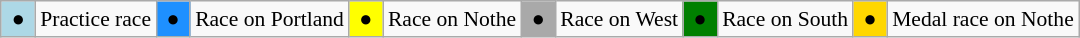<table class="wikitable" style="margin:0.5em auto; font-size:90%;position:relative;">
<tr>
<td bgcolor=LightBlue align=center> ● </td>
<td>Practice race</td>
<td bgcolor=DodgerBlue align=center> ● </td>
<td>Race on Portland</td>
<td bgcolor=Yellow align=center> ● </td>
<td>Race on Nothe</td>
<td bgcolor=DarkGrey align=center> ● </td>
<td>Race on West</td>
<td bgcolor=Green align=center> ● </td>
<td>Race on South</td>
<td bgcolor=Gold align=center> ● </td>
<td>Medal race on Nothe</td>
</tr>
</table>
